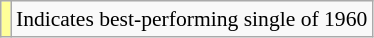<table class="wikitable" style="font-size:90%;">
<tr>
<td style="background-color:#FFFF99"></td>
<td>Indicates best-performing single of 1960</td>
</tr>
</table>
